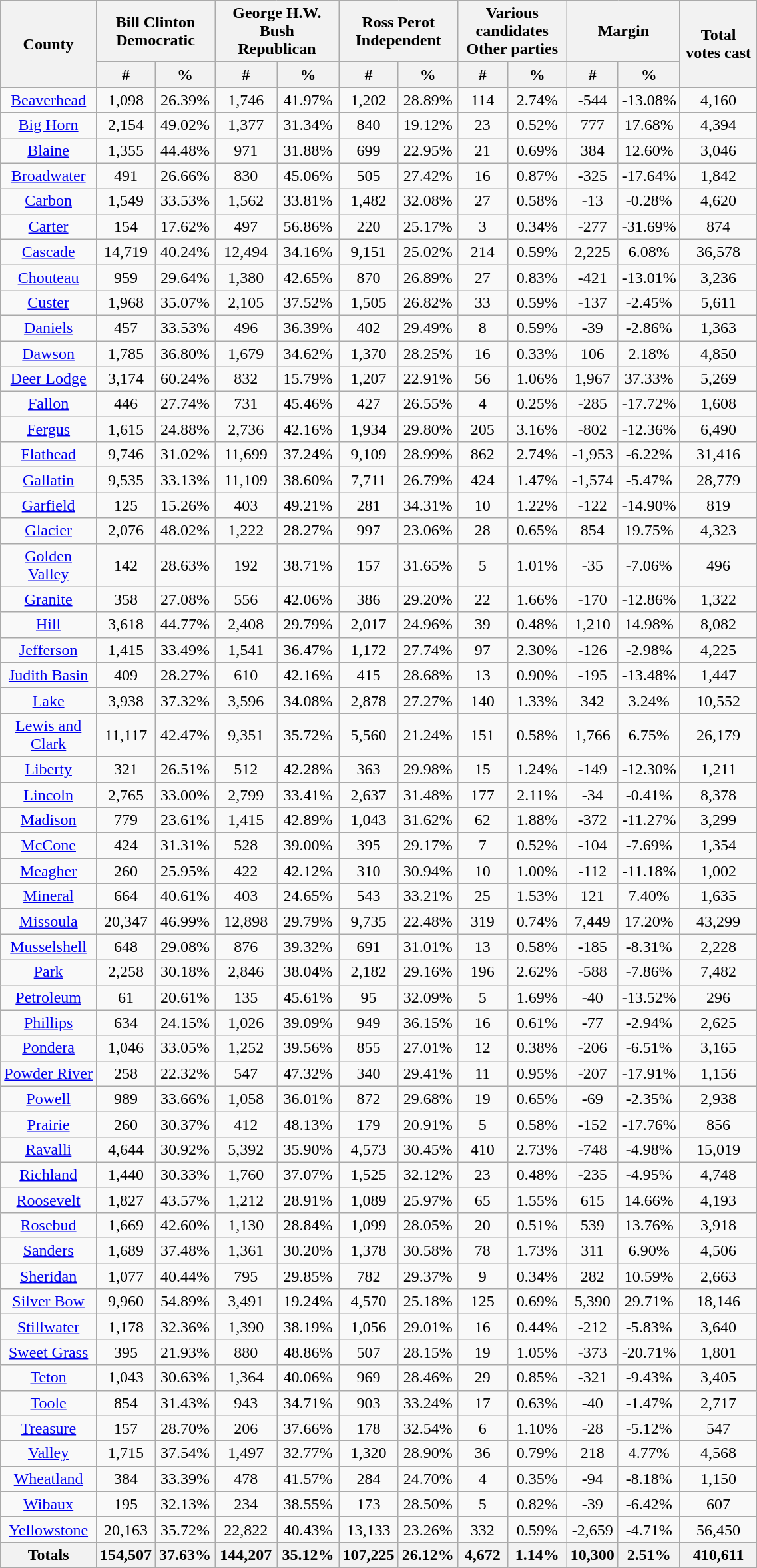<table width="60%"  class="wikitable sortable" style="text-align:center">
<tr>
<th style="text-align:center;" rowspan="2">County</th>
<th style="text-align:center;" colspan="2">Bill Clinton<br>Democratic</th>
<th style="text-align:center;" colspan="2">George H.W. Bush<br>Republican</th>
<th style="text-align:center;" colspan="2">Ross Perot<br>Independent</th>
<th style="text-align:center;" colspan="2">Various candidates<br>Other parties</th>
<th style="text-align:center;" colspan="2">Margin</th>
<th style="text-align:center;" rowspan="2">Total votes cast</th>
</tr>
<tr>
<th style="text-align:center;" data-sort-type="number">#</th>
<th style="text-align:center;" data-sort-type="number">%</th>
<th style="text-align:center;" data-sort-type="number">#</th>
<th style="text-align:center;" data-sort-type="number">%</th>
<th style="text-align:center;" data-sort-type="number">#</th>
<th style="text-align:center;" data-sort-type="number">%</th>
<th style="text-align:center;" data-sort-type="number">#</th>
<th style="text-align:center;" data-sort-type="number">%</th>
<th style="text-align:center;" data-sort-type="number">#</th>
<th style="text-align:center;" data-sort-type="number">%</th>
</tr>
<tr style="text-align:center;">
<td><a href='#'>Beaverhead</a></td>
<td>1,098</td>
<td>26.39%</td>
<td>1,746</td>
<td>41.97%</td>
<td>1,202</td>
<td>28.89%</td>
<td>114</td>
<td>2.74%</td>
<td>-544</td>
<td>-13.08%</td>
<td>4,160</td>
</tr>
<tr style="text-align:center;">
<td><a href='#'>Big Horn</a></td>
<td>2,154</td>
<td>49.02%</td>
<td>1,377</td>
<td>31.34%</td>
<td>840</td>
<td>19.12%</td>
<td>23</td>
<td>0.52%</td>
<td>777</td>
<td>17.68%</td>
<td>4,394</td>
</tr>
<tr style="text-align:center;">
<td><a href='#'>Blaine</a></td>
<td>1,355</td>
<td>44.48%</td>
<td>971</td>
<td>31.88%</td>
<td>699</td>
<td>22.95%</td>
<td>21</td>
<td>0.69%</td>
<td>384</td>
<td>12.60%</td>
<td>3,046</td>
</tr>
<tr style="text-align:center;">
<td><a href='#'>Broadwater</a></td>
<td>491</td>
<td>26.66%</td>
<td>830</td>
<td>45.06%</td>
<td>505</td>
<td>27.42%</td>
<td>16</td>
<td>0.87%</td>
<td>-325</td>
<td>-17.64%</td>
<td>1,842</td>
</tr>
<tr style="text-align:center;">
<td><a href='#'>Carbon</a></td>
<td>1,549</td>
<td>33.53%</td>
<td>1,562</td>
<td>33.81%</td>
<td>1,482</td>
<td>32.08%</td>
<td>27</td>
<td>0.58%</td>
<td>-13</td>
<td>-0.28%</td>
<td>4,620</td>
</tr>
<tr style="text-align:center;">
<td><a href='#'>Carter</a></td>
<td>154</td>
<td>17.62%</td>
<td>497</td>
<td>56.86%</td>
<td>220</td>
<td>25.17%</td>
<td>3</td>
<td>0.34%</td>
<td>-277</td>
<td>-31.69%</td>
<td>874</td>
</tr>
<tr style="text-align:center;">
<td><a href='#'>Cascade</a></td>
<td>14,719</td>
<td>40.24%</td>
<td>12,494</td>
<td>34.16%</td>
<td>9,151</td>
<td>25.02%</td>
<td>214</td>
<td>0.59%</td>
<td>2,225</td>
<td>6.08%</td>
<td>36,578</td>
</tr>
<tr style="text-align:center;">
<td><a href='#'>Chouteau</a></td>
<td>959</td>
<td>29.64%</td>
<td>1,380</td>
<td>42.65%</td>
<td>870</td>
<td>26.89%</td>
<td>27</td>
<td>0.83%</td>
<td>-421</td>
<td>-13.01%</td>
<td>3,236</td>
</tr>
<tr style="text-align:center;">
<td><a href='#'>Custer</a></td>
<td>1,968</td>
<td>35.07%</td>
<td>2,105</td>
<td>37.52%</td>
<td>1,505</td>
<td>26.82%</td>
<td>33</td>
<td>0.59%</td>
<td>-137</td>
<td>-2.45%</td>
<td>5,611</td>
</tr>
<tr style="text-align:center;">
<td><a href='#'>Daniels</a></td>
<td>457</td>
<td>33.53%</td>
<td>496</td>
<td>36.39%</td>
<td>402</td>
<td>29.49%</td>
<td>8</td>
<td>0.59%</td>
<td>-39</td>
<td>-2.86%</td>
<td>1,363</td>
</tr>
<tr style="text-align:center;">
<td><a href='#'>Dawson</a></td>
<td>1,785</td>
<td>36.80%</td>
<td>1,679</td>
<td>34.62%</td>
<td>1,370</td>
<td>28.25%</td>
<td>16</td>
<td>0.33%</td>
<td>106</td>
<td>2.18%</td>
<td>4,850</td>
</tr>
<tr style="text-align:center;">
<td><a href='#'>Deer Lodge</a></td>
<td>3,174</td>
<td>60.24%</td>
<td>832</td>
<td>15.79%</td>
<td>1,207</td>
<td>22.91%</td>
<td>56</td>
<td>1.06%</td>
<td>1,967</td>
<td>37.33%</td>
<td>5,269</td>
</tr>
<tr style="text-align:center;">
<td><a href='#'>Fallon</a></td>
<td>446</td>
<td>27.74%</td>
<td>731</td>
<td>45.46%</td>
<td>427</td>
<td>26.55%</td>
<td>4</td>
<td>0.25%</td>
<td>-285</td>
<td>-17.72%</td>
<td>1,608</td>
</tr>
<tr style="text-align:center;">
<td><a href='#'>Fergus</a></td>
<td>1,615</td>
<td>24.88%</td>
<td>2,736</td>
<td>42.16%</td>
<td>1,934</td>
<td>29.80%</td>
<td>205</td>
<td>3.16%</td>
<td>-802</td>
<td>-12.36%</td>
<td>6,490</td>
</tr>
<tr style="text-align:center;">
<td><a href='#'>Flathead</a></td>
<td>9,746</td>
<td>31.02%</td>
<td>11,699</td>
<td>37.24%</td>
<td>9,109</td>
<td>28.99%</td>
<td>862</td>
<td>2.74%</td>
<td>-1,953</td>
<td>-6.22%</td>
<td>31,416</td>
</tr>
<tr style="text-align:center;">
<td><a href='#'>Gallatin</a></td>
<td>9,535</td>
<td>33.13%</td>
<td>11,109</td>
<td>38.60%</td>
<td>7,711</td>
<td>26.79%</td>
<td>424</td>
<td>1.47%</td>
<td>-1,574</td>
<td>-5.47%</td>
<td>28,779</td>
</tr>
<tr style="text-align:center;">
<td><a href='#'>Garfield</a></td>
<td>125</td>
<td>15.26%</td>
<td>403</td>
<td>49.21%</td>
<td>281</td>
<td>34.31%</td>
<td>10</td>
<td>1.22%</td>
<td>-122</td>
<td>-14.90%</td>
<td>819</td>
</tr>
<tr style="text-align:center;">
<td><a href='#'>Glacier</a></td>
<td>2,076</td>
<td>48.02%</td>
<td>1,222</td>
<td>28.27%</td>
<td>997</td>
<td>23.06%</td>
<td>28</td>
<td>0.65%</td>
<td>854</td>
<td>19.75%</td>
<td>4,323</td>
</tr>
<tr style="text-align:center;">
<td><a href='#'>Golden Valley</a></td>
<td>142</td>
<td>28.63%</td>
<td>192</td>
<td>38.71%</td>
<td>157</td>
<td>31.65%</td>
<td>5</td>
<td>1.01%</td>
<td>-35</td>
<td>-7.06%</td>
<td>496</td>
</tr>
<tr style="text-align:center;">
<td><a href='#'>Granite</a></td>
<td>358</td>
<td>27.08%</td>
<td>556</td>
<td>42.06%</td>
<td>386</td>
<td>29.20%</td>
<td>22</td>
<td>1.66%</td>
<td>-170</td>
<td>-12.86%</td>
<td>1,322</td>
</tr>
<tr style="text-align:center;">
<td><a href='#'>Hill</a></td>
<td>3,618</td>
<td>44.77%</td>
<td>2,408</td>
<td>29.79%</td>
<td>2,017</td>
<td>24.96%</td>
<td>39</td>
<td>0.48%</td>
<td>1,210</td>
<td>14.98%</td>
<td>8,082</td>
</tr>
<tr style="text-align:center;">
<td><a href='#'>Jefferson</a></td>
<td>1,415</td>
<td>33.49%</td>
<td>1,541</td>
<td>36.47%</td>
<td>1,172</td>
<td>27.74%</td>
<td>97</td>
<td>2.30%</td>
<td>-126</td>
<td>-2.98%</td>
<td>4,225</td>
</tr>
<tr style="text-align:center;">
<td><a href='#'>Judith Basin</a></td>
<td>409</td>
<td>28.27%</td>
<td>610</td>
<td>42.16%</td>
<td>415</td>
<td>28.68%</td>
<td>13</td>
<td>0.90%</td>
<td>-195</td>
<td>-13.48%</td>
<td>1,447</td>
</tr>
<tr style="text-align:center;">
<td><a href='#'>Lake</a></td>
<td>3,938</td>
<td>37.32%</td>
<td>3,596</td>
<td>34.08%</td>
<td>2,878</td>
<td>27.27%</td>
<td>140</td>
<td>1.33%</td>
<td>342</td>
<td>3.24%</td>
<td>10,552</td>
</tr>
<tr style="text-align:center;">
<td><a href='#'>Lewis and Clark</a></td>
<td>11,117</td>
<td>42.47%</td>
<td>9,351</td>
<td>35.72%</td>
<td>5,560</td>
<td>21.24%</td>
<td>151</td>
<td>0.58%</td>
<td>1,766</td>
<td>6.75%</td>
<td>26,179</td>
</tr>
<tr style="text-align:center;">
<td><a href='#'>Liberty</a></td>
<td>321</td>
<td>26.51%</td>
<td>512</td>
<td>42.28%</td>
<td>363</td>
<td>29.98%</td>
<td>15</td>
<td>1.24%</td>
<td>-149</td>
<td>-12.30%</td>
<td>1,211</td>
</tr>
<tr style="text-align:center;">
<td><a href='#'>Lincoln</a></td>
<td>2,765</td>
<td>33.00%</td>
<td>2,799</td>
<td>33.41%</td>
<td>2,637</td>
<td>31.48%</td>
<td>177</td>
<td>2.11%</td>
<td>-34</td>
<td>-0.41%</td>
<td>8,378</td>
</tr>
<tr style="text-align:center;">
<td><a href='#'>Madison</a></td>
<td>779</td>
<td>23.61%</td>
<td>1,415</td>
<td>42.89%</td>
<td>1,043</td>
<td>31.62%</td>
<td>62</td>
<td>1.88%</td>
<td>-372</td>
<td>-11.27%</td>
<td>3,299</td>
</tr>
<tr style="text-align:center;">
<td><a href='#'>McCone</a></td>
<td>424</td>
<td>31.31%</td>
<td>528</td>
<td>39.00%</td>
<td>395</td>
<td>29.17%</td>
<td>7</td>
<td>0.52%</td>
<td>-104</td>
<td>-7.69%</td>
<td>1,354</td>
</tr>
<tr style="text-align:center;">
<td><a href='#'>Meagher</a></td>
<td>260</td>
<td>25.95%</td>
<td>422</td>
<td>42.12%</td>
<td>310</td>
<td>30.94%</td>
<td>10</td>
<td>1.00%</td>
<td>-112</td>
<td>-11.18%</td>
<td>1,002</td>
</tr>
<tr style="text-align:center;">
<td><a href='#'>Mineral</a></td>
<td>664</td>
<td>40.61%</td>
<td>403</td>
<td>24.65%</td>
<td>543</td>
<td>33.21%</td>
<td>25</td>
<td>1.53%</td>
<td>121</td>
<td>7.40%</td>
<td>1,635</td>
</tr>
<tr style="text-align:center;">
<td><a href='#'>Missoula</a></td>
<td>20,347</td>
<td>46.99%</td>
<td>12,898</td>
<td>29.79%</td>
<td>9,735</td>
<td>22.48%</td>
<td>319</td>
<td>0.74%</td>
<td>7,449</td>
<td>17.20%</td>
<td>43,299</td>
</tr>
<tr style="text-align:center;">
<td><a href='#'>Musselshell</a></td>
<td>648</td>
<td>29.08%</td>
<td>876</td>
<td>39.32%</td>
<td>691</td>
<td>31.01%</td>
<td>13</td>
<td>0.58%</td>
<td>-185</td>
<td>-8.31%</td>
<td>2,228</td>
</tr>
<tr style="text-align:center;">
<td><a href='#'>Park</a></td>
<td>2,258</td>
<td>30.18%</td>
<td>2,846</td>
<td>38.04%</td>
<td>2,182</td>
<td>29.16%</td>
<td>196</td>
<td>2.62%</td>
<td>-588</td>
<td>-7.86%</td>
<td>7,482</td>
</tr>
<tr style="text-align:center;">
<td><a href='#'>Petroleum</a></td>
<td>61</td>
<td>20.61%</td>
<td>135</td>
<td>45.61%</td>
<td>95</td>
<td>32.09%</td>
<td>5</td>
<td>1.69%</td>
<td>-40</td>
<td>-13.52%</td>
<td>296</td>
</tr>
<tr style="text-align:center;">
<td><a href='#'>Phillips</a></td>
<td>634</td>
<td>24.15%</td>
<td>1,026</td>
<td>39.09%</td>
<td>949</td>
<td>36.15%</td>
<td>16</td>
<td>0.61%</td>
<td>-77</td>
<td>-2.94%</td>
<td>2,625</td>
</tr>
<tr style="text-align:center;">
<td><a href='#'>Pondera</a></td>
<td>1,046</td>
<td>33.05%</td>
<td>1,252</td>
<td>39.56%</td>
<td>855</td>
<td>27.01%</td>
<td>12</td>
<td>0.38%</td>
<td>-206</td>
<td>-6.51%</td>
<td>3,165</td>
</tr>
<tr style="text-align:center;">
<td><a href='#'>Powder River</a></td>
<td>258</td>
<td>22.32%</td>
<td>547</td>
<td>47.32%</td>
<td>340</td>
<td>29.41%</td>
<td>11</td>
<td>0.95%</td>
<td>-207</td>
<td>-17.91%</td>
<td>1,156</td>
</tr>
<tr style="text-align:center;">
<td><a href='#'>Powell</a></td>
<td>989</td>
<td>33.66%</td>
<td>1,058</td>
<td>36.01%</td>
<td>872</td>
<td>29.68%</td>
<td>19</td>
<td>0.65%</td>
<td>-69</td>
<td>-2.35%</td>
<td>2,938</td>
</tr>
<tr style="text-align:center;">
<td><a href='#'>Prairie</a></td>
<td>260</td>
<td>30.37%</td>
<td>412</td>
<td>48.13%</td>
<td>179</td>
<td>20.91%</td>
<td>5</td>
<td>0.58%</td>
<td>-152</td>
<td>-17.76%</td>
<td>856</td>
</tr>
<tr style="text-align:center;">
<td><a href='#'>Ravalli</a></td>
<td>4,644</td>
<td>30.92%</td>
<td>5,392</td>
<td>35.90%</td>
<td>4,573</td>
<td>30.45%</td>
<td>410</td>
<td>2.73%</td>
<td>-748</td>
<td>-4.98%</td>
<td>15,019</td>
</tr>
<tr style="text-align:center;">
<td><a href='#'>Richland</a></td>
<td>1,440</td>
<td>30.33%</td>
<td>1,760</td>
<td>37.07%</td>
<td>1,525</td>
<td>32.12%</td>
<td>23</td>
<td>0.48%</td>
<td>-235</td>
<td>-4.95%</td>
<td>4,748</td>
</tr>
<tr style="text-align:center;">
<td><a href='#'>Roosevelt</a></td>
<td>1,827</td>
<td>43.57%</td>
<td>1,212</td>
<td>28.91%</td>
<td>1,089</td>
<td>25.97%</td>
<td>65</td>
<td>1.55%</td>
<td>615</td>
<td>14.66%</td>
<td>4,193</td>
</tr>
<tr style="text-align:center;">
<td><a href='#'>Rosebud</a></td>
<td>1,669</td>
<td>42.60%</td>
<td>1,130</td>
<td>28.84%</td>
<td>1,099</td>
<td>28.05%</td>
<td>20</td>
<td>0.51%</td>
<td>539</td>
<td>13.76%</td>
<td>3,918</td>
</tr>
<tr style="text-align:center;">
<td><a href='#'>Sanders</a></td>
<td>1,689</td>
<td>37.48%</td>
<td>1,361</td>
<td>30.20%</td>
<td>1,378</td>
<td>30.58%</td>
<td>78</td>
<td>1.73%</td>
<td>311</td>
<td>6.90%</td>
<td>4,506</td>
</tr>
<tr style="text-align:center;">
<td><a href='#'>Sheridan</a></td>
<td>1,077</td>
<td>40.44%</td>
<td>795</td>
<td>29.85%</td>
<td>782</td>
<td>29.37%</td>
<td>9</td>
<td>0.34%</td>
<td>282</td>
<td>10.59%</td>
<td>2,663</td>
</tr>
<tr style="text-align:center;">
<td><a href='#'>Silver Bow</a></td>
<td>9,960</td>
<td>54.89%</td>
<td>3,491</td>
<td>19.24%</td>
<td>4,570</td>
<td>25.18%</td>
<td>125</td>
<td>0.69%</td>
<td>5,390</td>
<td>29.71%</td>
<td>18,146</td>
</tr>
<tr style="text-align:center;">
<td><a href='#'>Stillwater</a></td>
<td>1,178</td>
<td>32.36%</td>
<td>1,390</td>
<td>38.19%</td>
<td>1,056</td>
<td>29.01%</td>
<td>16</td>
<td>0.44%</td>
<td>-212</td>
<td>-5.83%</td>
<td>3,640</td>
</tr>
<tr style="text-align:center;">
<td><a href='#'>Sweet Grass</a></td>
<td>395</td>
<td>21.93%</td>
<td>880</td>
<td>48.86%</td>
<td>507</td>
<td>28.15%</td>
<td>19</td>
<td>1.05%</td>
<td>-373</td>
<td>-20.71%</td>
<td>1,801</td>
</tr>
<tr style="text-align:center;">
<td><a href='#'>Teton</a></td>
<td>1,043</td>
<td>30.63%</td>
<td>1,364</td>
<td>40.06%</td>
<td>969</td>
<td>28.46%</td>
<td>29</td>
<td>0.85%</td>
<td>-321</td>
<td>-9.43%</td>
<td>3,405</td>
</tr>
<tr style="text-align:center;">
<td><a href='#'>Toole</a></td>
<td>854</td>
<td>31.43%</td>
<td>943</td>
<td>34.71%</td>
<td>903</td>
<td>33.24%</td>
<td>17</td>
<td>0.63%</td>
<td>-40</td>
<td>-1.47%</td>
<td>2,717</td>
</tr>
<tr style="text-align:center;">
<td><a href='#'>Treasure</a></td>
<td>157</td>
<td>28.70%</td>
<td>206</td>
<td>37.66%</td>
<td>178</td>
<td>32.54%</td>
<td>6</td>
<td>1.10%</td>
<td>-28</td>
<td>-5.12%</td>
<td>547</td>
</tr>
<tr style="text-align:center;">
<td><a href='#'>Valley</a></td>
<td>1,715</td>
<td>37.54%</td>
<td>1,497</td>
<td>32.77%</td>
<td>1,320</td>
<td>28.90%</td>
<td>36</td>
<td>0.79%</td>
<td>218</td>
<td>4.77%</td>
<td>4,568</td>
</tr>
<tr style="text-align:center;">
<td><a href='#'>Wheatland</a></td>
<td>384</td>
<td>33.39%</td>
<td>478</td>
<td>41.57%</td>
<td>284</td>
<td>24.70%</td>
<td>4</td>
<td>0.35%</td>
<td>-94</td>
<td>-8.18%</td>
<td>1,150</td>
</tr>
<tr style="text-align:center;">
<td><a href='#'>Wibaux</a></td>
<td>195</td>
<td>32.13%</td>
<td>234</td>
<td>38.55%</td>
<td>173</td>
<td>28.50%</td>
<td>5</td>
<td>0.82%</td>
<td>-39</td>
<td>-6.42%</td>
<td>607</td>
</tr>
<tr style="text-align:center;">
<td><a href='#'>Yellowstone</a></td>
<td>20,163</td>
<td>35.72%</td>
<td>22,822</td>
<td>40.43%</td>
<td>13,133</td>
<td>23.26%</td>
<td>332</td>
<td>0.59%</td>
<td>-2,659</td>
<td>-4.71%</td>
<td>56,450</td>
</tr>
<tr>
<th>Totals</th>
<th>154,507</th>
<th>37.63%</th>
<th>144,207</th>
<th>35.12%</th>
<th>107,225</th>
<th>26.12%</th>
<th>4,672</th>
<th>1.14%</th>
<th>10,300</th>
<th>2.51%</th>
<th>410,611</th>
</tr>
</table>
